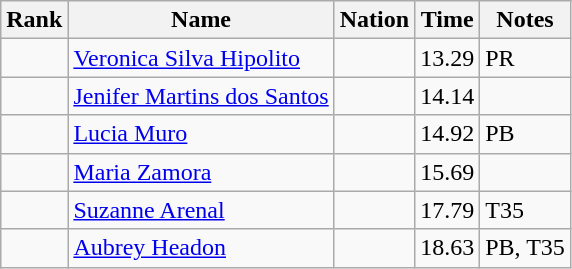<table class="wikitable sortable">
<tr>
<th>Rank</th>
<th>Name</th>
<th>Nation</th>
<th>Time</th>
<th>Notes</th>
</tr>
<tr>
<td></td>
<td><a href='#'>Veronica Silva Hipolito</a></td>
<td></td>
<td>13.29</td>
<td>PR</td>
</tr>
<tr>
<td></td>
<td><a href='#'>Jenifer Martins dos Santos</a></td>
<td></td>
<td>14.14</td>
<td></td>
</tr>
<tr>
<td></td>
<td><a href='#'>Lucia Muro</a></td>
<td></td>
<td>14.92</td>
<td>PB</td>
</tr>
<tr>
<td></td>
<td><a href='#'>Maria Zamora</a></td>
<td></td>
<td>15.69</td>
<td></td>
</tr>
<tr>
<td></td>
<td><a href='#'>Suzanne Arenal</a></td>
<td></td>
<td>17.79</td>
<td>T35</td>
</tr>
<tr>
<td></td>
<td><a href='#'>Aubrey Headon</a></td>
<td></td>
<td>18.63</td>
<td>PB, T35</td>
</tr>
</table>
